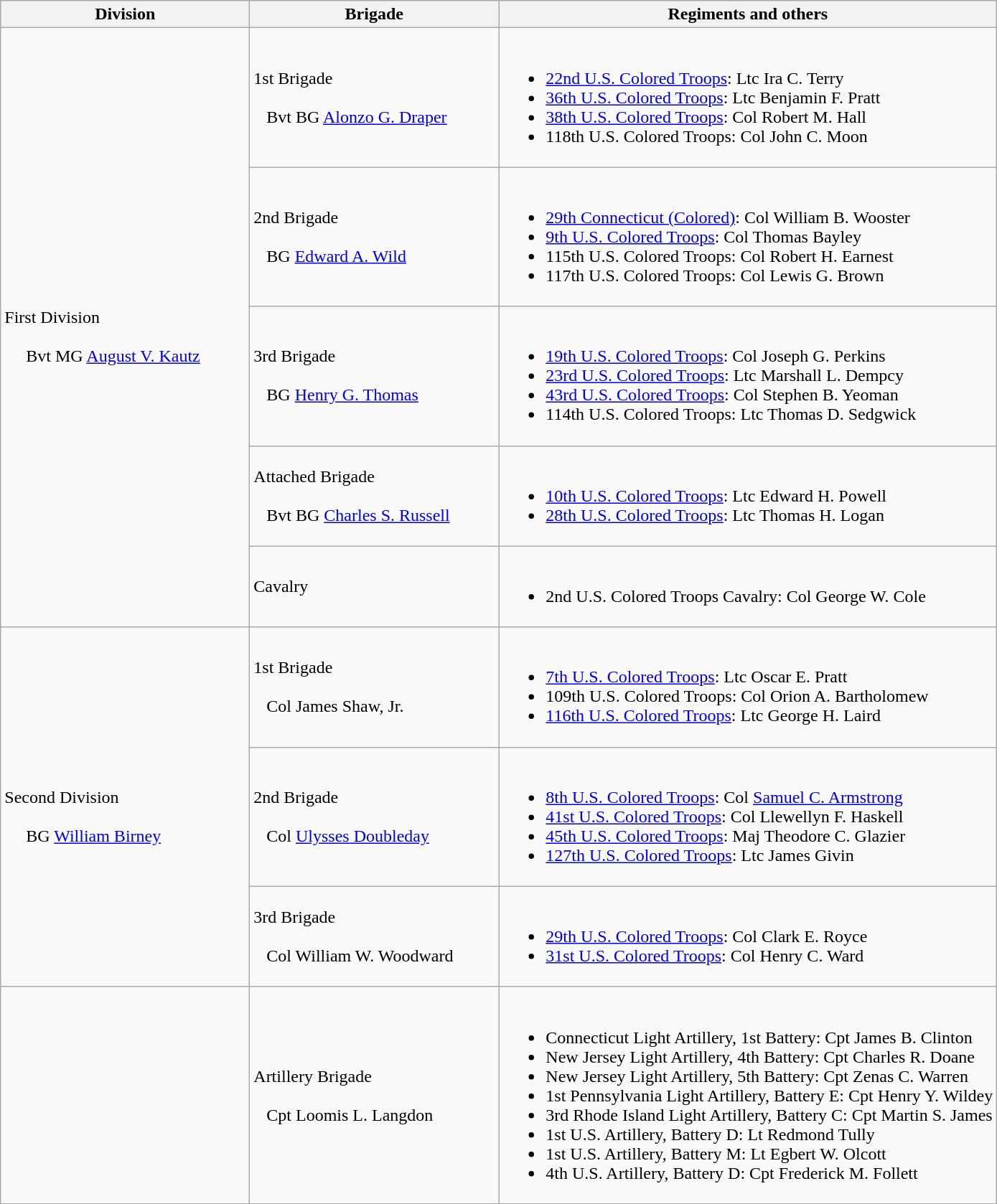<table class="wikitable">
<tr>
<th style="width:25%;">Division</th>
<th style="width:25%;">Brigade</th>
<th>Regiments and others</th>
</tr>
<tr>
<td rowspan=5><br>First Division<br><br>    
Bvt MG <a href='#'>August V. Kautz</a>
</td>
<td>1st Brigade<br><br>  
Bvt BG <a href='#'>Alonzo G. Draper</a></td>
<td><br><ul><li><a href='#'>22nd U.S. Colored Troops</a>: Ltc Ira C. Terry</li><li><a href='#'>36th U.S. Colored Troops</a>: Ltc Benjamin F. Pratt</li><li><a href='#'>38th U.S. Colored Troops</a>: Col Robert M. Hall</li><li>118th U.S. Colored Troops: Col John C. Moon</li></ul></td>
</tr>
<tr>
<td>2nd Brigade<br><br>  
BG <a href='#'>Edward A. Wild</a></td>
<td><br><ul><li><a href='#'>29th Connecticut (Colored)</a>: Col William B. Wooster</li><li><a href='#'>9th U.S. Colored Troops</a>: Col Thomas Bayley</li><li>115th U.S. Colored Troops: Col Robert H. Earnest</li><li>117th U.S. Colored Troops: Col Lewis G. Brown</li></ul></td>
</tr>
<tr>
<td>3rd Brigade<br><br>  
BG <a href='#'>Henry G. Thomas</a></td>
<td><br><ul><li><a href='#'>19th U.S. Colored Troops</a>: Col Joseph G. Perkins</li><li><a href='#'>23rd U.S. Colored Troops</a>: Ltc Marshall L. Dempcy</li><li><a href='#'>43rd U.S. Colored Troops</a>: Col Stephen B. Yeoman</li><li>114th U.S. Colored Troops: Ltc Thomas D. Sedgwick</li></ul></td>
</tr>
<tr>
<td>Attached Brigade<br><br>  
Bvt BG <a href='#'>Charles S. Russell</a></td>
<td><br><ul><li><a href='#'>10th U.S. Colored Troops</a>: Ltc Edward H. Powell</li><li><a href='#'>28th U.S. Colored Troops</a>: Ltc Thomas H. Logan</li></ul></td>
</tr>
<tr>
<td>Cavalry</td>
<td><br><ul><li>2nd U.S. Colored Troops Cavalry: Col George W. Cole</li></ul></td>
</tr>
<tr>
<td rowspan= 3><br>Second Division<br><br>    
BG <a href='#'>William Birney</a>
</td>
<td>1st Brigade<br><br>  
Col James Shaw, Jr.</td>
<td><br><ul><li><a href='#'>7th U.S. Colored Troops</a>: Ltc Oscar E. Pratt</li><li>109th U.S. Colored Troops: Col Orion A. Bartholomew</li><li><a href='#'>116th U.S. Colored Troops</a>: Ltc George H. Laird</li></ul></td>
</tr>
<tr>
<td>2nd Brigade<br><br>  
Col <a href='#'>Ulysses Doubleday</a></td>
<td><br><ul><li><a href='#'>8th U.S. Colored Troops</a>: Col <a href='#'>Samuel C. Armstrong</a></li><li><a href='#'>41st U.S. Colored Troops</a>: Col Llewellyn F. Haskell</li><li><a href='#'>45th U.S. Colored Troops</a>: Maj Theodore C. Glazier</li><li><a href='#'>127th U.S. Colored Troops</a>: Ltc James Givin</li></ul></td>
</tr>
<tr>
<td>3rd Brigade<br><br>  
Col William W. Woodward</td>
<td><br><ul><li><a href='#'>29th U.S. Colored Troops</a>: Col Clark E. Royce</li><li><a href='#'>31st U.S. Colored Troops</a>: Col Henry C. Ward</li></ul></td>
</tr>
<tr>
<td></td>
<td>Artillery Brigade<br><br>  
Cpt Loomis L. Langdon</td>
<td><br><ul><li>Connecticut Light Artillery, 1st Battery: Cpt James B. Clinton</li><li>New Jersey Light Artillery, 4th Battery: Cpt Charles R. Doane</li><li>New Jersey Light Artillery, 5th Battery: Cpt Zenas C. Warren</li><li>1st Pennsylvania Light Artillery, Battery E: Cpt Henry Y. Wildey</li><li>3rd Rhode Island Light Artillery, Battery C: Cpt Martin S. James</li><li>1st U.S. Artillery, Battery D: Lt Redmond Tully</li><li>1st U.S. Artillery, Battery M: Lt Egbert W. Olcott</li><li>4th U.S. Artillery, Battery D: Cpt Frederick M. Follett</li></ul></td>
</tr>
</table>
